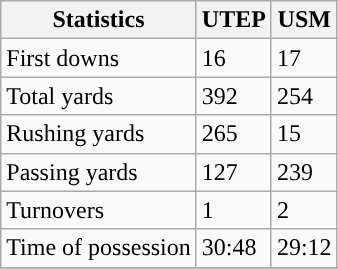<table class="wikitable">
<tr>
<th>Statistics</th>
<th>UTEP</th>
<th>USM</th>
</tr>
<tr>
<td>First downs</td>
<td>16</td>
<td>17</td>
</tr>
<tr>
<td>Total yards</td>
<td>392</td>
<td>254</td>
</tr>
<tr>
<td>Rushing yards</td>
<td>265</td>
<td>15</td>
</tr>
<tr>
<td>Passing yards</td>
<td>127</td>
<td>239</td>
</tr>
<tr>
<td>Turnovers</td>
<td>1</td>
<td>2</td>
</tr>
<tr>
<td>Time of possession</td>
<td>30:48</td>
<td>29:12</td>
</tr>
<tr>
</tr>
</table>
